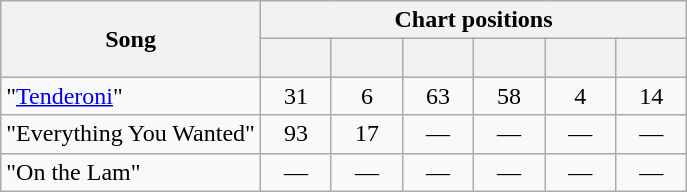<table class="wikitable">
<tr>
<th rowspan="2">Song</th>
<th colspan="6">Chart positions</th>
</tr>
<tr>
<th width=40><br></th>
<th width=40><br></th>
<th width=40><br></th>
<th width=40></th>
<th width=40><br></th>
<th width=40><br></th>
</tr>
<tr>
<td align="left">"<a href='#'>Tenderoni</a>"</td>
<td style="text-align:center;">31</td>
<td style="text-align:center;">6</td>
<td style="text-align:center;">63</td>
<td style="text-align:center;">58</td>
<td style="text-align:center;">4</td>
<td style="text-align:center;">14</td>
</tr>
<tr>
<td align="left">"Everything You Wanted"</td>
<td style="text-align:center;">93</td>
<td style="text-align:center;">17</td>
<td style="text-align:center;">—</td>
<td style="text-align:center;">—</td>
<td style="text-align:center;">—</td>
<td style="text-align:center;">—</td>
</tr>
<tr>
<td align="left">"On the Lam"</td>
<td style="text-align:center;">—</td>
<td style="text-align:center;">—</td>
<td style="text-align:center;">—</td>
<td style="text-align:center;">—</td>
<td style="text-align:center;">—</td>
<td style="text-align:center;">—</td>
</tr>
</table>
